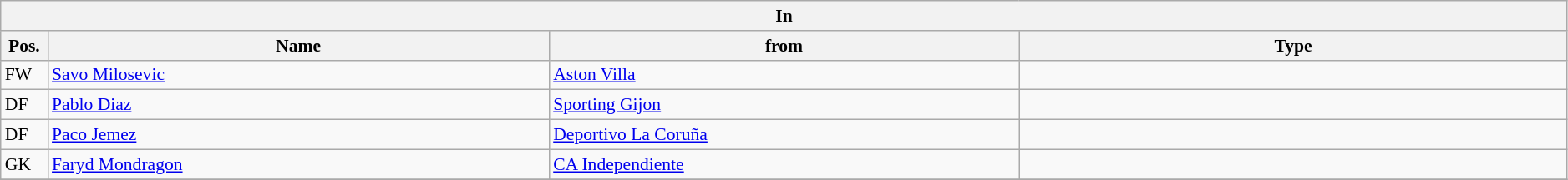<table class="wikitable" style="font-size:90%;width:99%;">
<tr>
<th colspan="4">In</th>
</tr>
<tr>
<th width=3%>Pos.</th>
<th width=32%>Name</th>
<th width=30%>from</th>
<th width=35%>Type</th>
</tr>
<tr>
<td>FW</td>
<td><a href='#'>Savo Milosevic</a></td>
<td><a href='#'>Aston Villa</a></td>
<td></td>
</tr>
<tr>
<td>DF</td>
<td><a href='#'>Pablo Diaz</a></td>
<td><a href='#'>Sporting Gijon</a></td>
<td></td>
</tr>
<tr>
<td>DF</td>
<td><a href='#'>Paco Jemez</a></td>
<td><a href='#'>Deportivo La Coruña</a></td>
<td></td>
</tr>
<tr>
<td>GK</td>
<td><a href='#'>Faryd Mondragon</a></td>
<td><a href='#'>CA Independiente</a></td>
<td></td>
</tr>
<tr>
</tr>
</table>
